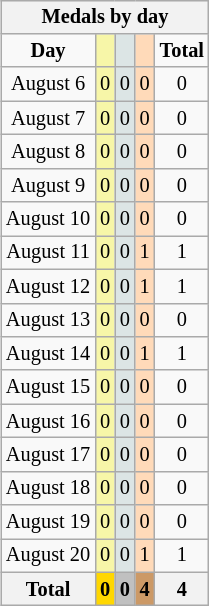<table class="wikitable" style="font-size:85%; float:right">
<tr align=center>
<th colspan=7>Medals by day</th>
</tr>
<tr align=center>
<td><strong>Day</strong></td>
<td style="background:#f7f6a8;"></td>
<td style="background:#dce5e5;"></td>
<td style="background:#ffdab9;"></td>
<td><strong>Total</strong></td>
</tr>
<tr align=center>
<td>August 6</td>
<td style="background:#f7f6a8;">0</td>
<td style="background:#dce5e5;">0</td>
<td style="background:#ffdab9;">0</td>
<td>0</td>
</tr>
<tr align=center>
<td>August 7</td>
<td style="background:#f7f6a8;">0</td>
<td style="background:#dce5e5;">0</td>
<td style="background:#ffdab9;">0</td>
<td>0</td>
</tr>
<tr align=center>
<td>August 8</td>
<td style="background:#f7f6a8;">0</td>
<td style="background:#dce5e5;">0</td>
<td style="background:#ffdab9;">0</td>
<td>0</td>
</tr>
<tr align=center>
<td>August 9</td>
<td style="background:#f7f6a8;">0</td>
<td style="background:#dce5e5;">0</td>
<td style="background:#ffdab9;">0</td>
<td>0</td>
</tr>
<tr align=center>
<td>August 10</td>
<td style="background:#f7f6a8;">0</td>
<td style="background:#dce5e5;">0</td>
<td style="background:#ffdab9;">0</td>
<td>0</td>
</tr>
<tr align=center>
<td>August 11</td>
<td style="background:#f7f6a8;">0</td>
<td style="background:#dce5e5;">0</td>
<td style="background:#ffdab9;">1</td>
<td>1</td>
</tr>
<tr align=center>
<td>August 12</td>
<td style="background:#f7f6a8;">0</td>
<td style="background:#dce5e5;">0</td>
<td style="background:#ffdab9;">1</td>
<td>1</td>
</tr>
<tr align=center>
<td>August 13</td>
<td style="background:#f7f6a8;">0</td>
<td style="background:#dce5e5;">0</td>
<td style="background:#ffdab9;">0</td>
<td>0</td>
</tr>
<tr align=center>
<td>August 14</td>
<td style="background:#f7f6a8;">0</td>
<td style="background:#dce5e5;">0</td>
<td style="background:#ffdab9;">1</td>
<td>1</td>
</tr>
<tr align=center>
<td>August 15</td>
<td style="background:#f7f6a8;">0</td>
<td style="background:#dce5e5;">0</td>
<td style="background:#ffdab9;">0</td>
<td>0</td>
</tr>
<tr align=center>
<td>August 16</td>
<td style="background:#f7f6a8;">0</td>
<td style="background:#dce5e5;">0</td>
<td style="background:#ffdab9;">0</td>
<td>0</td>
</tr>
<tr align=center>
<td>August 17</td>
<td style="background:#f7f6a8;">0</td>
<td style="background:#dce5e5;">0</td>
<td style="background:#ffdab9;">0</td>
<td>0</td>
</tr>
<tr align=center>
<td>August 18</td>
<td style="background:#f7f6a8;">0</td>
<td style="background:#dce5e5;">0</td>
<td style="background:#ffdab9;">0</td>
<td>0</td>
</tr>
<tr align=center>
<td>August 19</td>
<td style="background:#f7f6a8;">0</td>
<td style="background:#dce5e5;">0</td>
<td style="background:#ffdab9;">0</td>
<td>0</td>
</tr>
<tr align=center>
<td>August 20</td>
<td style="background:#f7f6a8;">0</td>
<td style="background:#dce5e5;">0</td>
<td style="background:#ffdab9;">1</td>
<td>1</td>
</tr>
<tr align=center>
<th>Total</th>
<th style="background:gold;">0</th>
<th style="background:silver;">0</th>
<th style="background:#c96;">4</th>
<th>4</th>
</tr>
</table>
